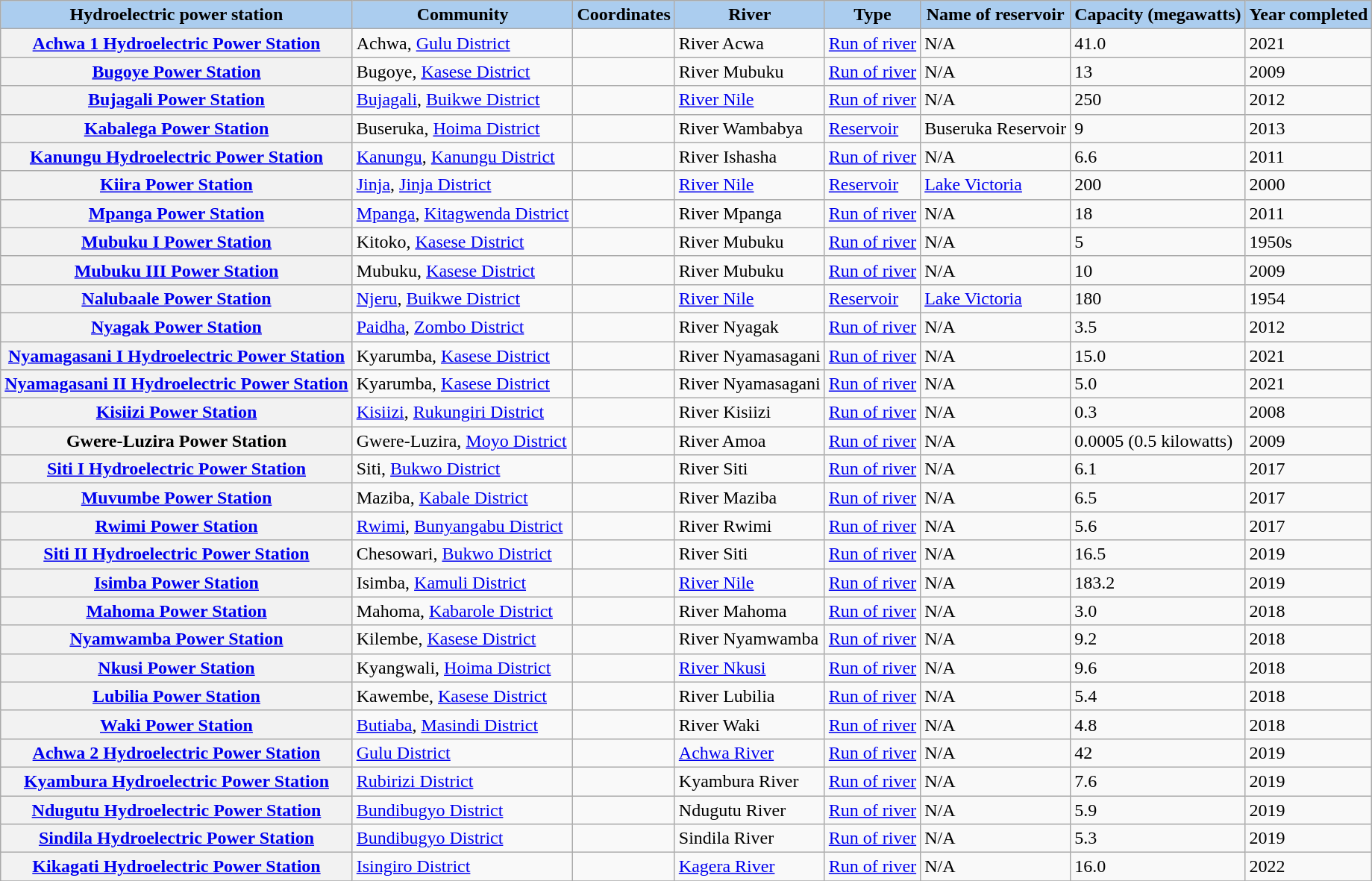<table class="wikitable sortable">
<tr>
<th style="background-color:#ABCDEF;">Hydroelectric power station</th>
<th style="background-color:#ABCDEF;">Community</th>
<th style="background-color:#ABCDEF;">Coordinates</th>
<th style="background-color:#ABCDEF;">River</th>
<th style="background-color:#ABCDEF;">Type</th>
<th style="background-color:#ABCDEF;">Name of reservoir</th>
<th data-sort-type="number" style="background-color:#ABCDEF;">Capacity (megawatts)</th>
<th style="background-color:#ABCDEF;">Year completed</th>
</tr>
<tr>
<th><a href='#'>Achwa 1 Hydroelectric Power Station</a></th>
<td>Achwa, <a href='#'>Gulu District</a></td>
<td></td>
<td>River Acwa</td>
<td><a href='#'>Run of river</a></td>
<td>N/A</td>
<td>41.0</td>
<td>2021</td>
</tr>
<tr>
<th><a href='#'>Bugoye Power Station</a></th>
<td>Bugoye, <a href='#'>Kasese District</a></td>
<td></td>
<td>River Mubuku</td>
<td><a href='#'>Run of river</a></td>
<td>N/A</td>
<td>13</td>
<td>2009</td>
</tr>
<tr>
<th><a href='#'>Bujagali Power Station</a></th>
<td><a href='#'>Bujagali</a>, <a href='#'>Buikwe District</a></td>
<td></td>
<td><a href='#'>River Nile</a></td>
<td><a href='#'>Run of river</a></td>
<td>N/A</td>
<td>250</td>
<td>2012</td>
</tr>
<tr>
<th><a href='#'>Kabalega Power Station</a></th>
<td>Buseruka, <a href='#'>Hoima District</a></td>
<td></td>
<td>River Wambabya</td>
<td><a href='#'>Reservoir</a></td>
<td>Buseruka Reservoir</td>
<td>9</td>
<td>2013</td>
</tr>
<tr>
<th><a href='#'>Kanungu Hydroelectric Power Station</a></th>
<td><a href='#'>Kanungu</a>, <a href='#'>Kanungu District</a></td>
<td></td>
<td>River Ishasha</td>
<td><a href='#'>Run of river</a></td>
<td>N/A</td>
<td>6.6</td>
<td>2011</td>
</tr>
<tr>
<th><a href='#'>Kiira Power Station</a></th>
<td><a href='#'>Jinja</a>, <a href='#'>Jinja District</a></td>
<td></td>
<td><a href='#'>River Nile</a></td>
<td><a href='#'>Reservoir</a></td>
<td><a href='#'>Lake Victoria</a></td>
<td>200</td>
<td>2000</td>
</tr>
<tr>
<th><a href='#'>Mpanga Power Station</a></th>
<td><a href='#'>Mpanga</a>, <a href='#'>Kitagwenda District</a></td>
<td></td>
<td>River Mpanga</td>
<td><a href='#'>Run of river</a></td>
<td>N/A</td>
<td>18</td>
<td>2011</td>
</tr>
<tr>
<th><a href='#'>Mubuku I Power Station</a></th>
<td>Kitoko, <a href='#'>Kasese District</a></td>
<td></td>
<td>River Mubuku</td>
<td><a href='#'>Run of river</a></td>
<td>N/A</td>
<td>5</td>
<td>1950s</td>
</tr>
<tr>
<th><a href='#'>Mubuku III Power Station</a></th>
<td>Mubuku, <a href='#'>Kasese District</a></td>
<td></td>
<td>River Mubuku</td>
<td><a href='#'>Run of river</a></td>
<td>N/A</td>
<td>10</td>
<td>2009</td>
</tr>
<tr>
<th><a href='#'>Nalubaale Power Station</a></th>
<td><a href='#'>Njeru</a>, <a href='#'>Buikwe District</a></td>
<td></td>
<td><a href='#'>River Nile</a></td>
<td><a href='#'>Reservoir</a></td>
<td><a href='#'>Lake Victoria</a></td>
<td>180</td>
<td>1954</td>
</tr>
<tr>
<th><a href='#'>Nyagak Power Station</a></th>
<td><a href='#'>Paidha</a>, <a href='#'>Zombo District</a></td>
<td></td>
<td>River Nyagak</td>
<td><a href='#'>Run of river</a></td>
<td>N/A</td>
<td>3.5</td>
<td>2012</td>
</tr>
<tr>
<th><a href='#'>Nyamagasani I Hydroelectric Power Station</a></th>
<td>Kyarumba, <a href='#'>Kasese District</a></td>
<td></td>
<td>River Nyamasagani</td>
<td><a href='#'>Run of river</a></td>
<td>N/A</td>
<td>15.0</td>
<td>2021</td>
</tr>
<tr>
<th><a href='#'>Nyamagasani II Hydroelectric Power Station</a></th>
<td>Kyarumba, <a href='#'>Kasese District</a></td>
<td></td>
<td>River Nyamasagani</td>
<td><a href='#'>Run of river</a></td>
<td>N/A</td>
<td>5.0</td>
<td>2021</td>
</tr>
<tr>
<th><a href='#'>Kisiizi Power Station</a></th>
<td><a href='#'>Kisiizi</a>, <a href='#'>Rukungiri District</a></td>
<td></td>
<td>River Kisiizi</td>
<td><a href='#'>Run of river</a></td>
<td>N/A</td>
<td>0.3</td>
<td>2008</td>
</tr>
<tr>
<th>Gwere-Luzira Power Station</th>
<td>Gwere-Luzira, <a href='#'>Moyo District</a></td>
<td></td>
<td>River Amoa</td>
<td><a href='#'>Run of river</a></td>
<td>N/A</td>
<td>0.0005 (0.5 kilowatts)</td>
<td>2009</td>
</tr>
<tr>
<th><a href='#'>Siti I Hydroelectric Power Station</a></th>
<td>Siti, <a href='#'>Bukwo District</a></td>
<td></td>
<td>River Siti</td>
<td><a href='#'>Run of river</a></td>
<td>N/A</td>
<td>6.1</td>
<td>2017</td>
</tr>
<tr>
<th><a href='#'>Muvumbe Power Station</a></th>
<td>Maziba, <a href='#'>Kabale District</a></td>
<td></td>
<td>River Maziba</td>
<td><a href='#'>Run of river</a></td>
<td>N/A</td>
<td>6.5</td>
<td>2017</td>
</tr>
<tr>
<th><a href='#'>Rwimi Power Station</a></th>
<td><a href='#'>Rwimi</a>, <a href='#'>Bunyangabu District</a></td>
<td></td>
<td>River Rwimi</td>
<td><a href='#'>Run of river</a></td>
<td>N/A</td>
<td>5.6</td>
<td>2017</td>
</tr>
<tr>
<th><a href='#'>Siti II Hydroelectric Power Station</a></th>
<td>Chesowari, <a href='#'>Bukwo District</a></td>
<td></td>
<td>River Siti</td>
<td><a href='#'>Run of river</a></td>
<td>N/A</td>
<td>16.5</td>
<td>2019</td>
</tr>
<tr>
<th><a href='#'>Isimba Power Station</a></th>
<td>Isimba, <a href='#'>Kamuli District</a></td>
<td></td>
<td><a href='#'>River Nile</a></td>
<td><a href='#'>Run of river</a></td>
<td>N/A</td>
<td>183.2</td>
<td>2019</td>
</tr>
<tr>
<th><a href='#'>Mahoma Power Station</a></th>
<td>Mahoma, <a href='#'>Kabarole District</a></td>
<td></td>
<td>River Mahoma</td>
<td><a href='#'>Run of river</a></td>
<td>N/A</td>
<td>3.0</td>
<td>2018</td>
</tr>
<tr>
<th><a href='#'>Nyamwamba Power Station</a></th>
<td>Kilembe, <a href='#'>Kasese District</a></td>
<td></td>
<td>River Nyamwamba</td>
<td><a href='#'>Run of river</a></td>
<td>N/A</td>
<td>9.2</td>
<td>2018</td>
</tr>
<tr>
<th><a href='#'>Nkusi Power Station</a></th>
<td>Kyangwali, <a href='#'>Hoima District</a></td>
<td></td>
<td><a href='#'>River Nkusi</a></td>
<td><a href='#'>Run of river</a></td>
<td>N/A</td>
<td>9.6</td>
<td>2018</td>
</tr>
<tr>
<th><a href='#'>Lubilia Power Station</a></th>
<td>Kawembe, <a href='#'>Kasese District</a></td>
<td></td>
<td>River Lubilia</td>
<td><a href='#'>Run of river</a></td>
<td>N/A</td>
<td>5.4</td>
<td>2018</td>
</tr>
<tr>
<th><a href='#'>Waki Power Station</a></th>
<td><a href='#'>Butiaba</a>, <a href='#'>Masindi District</a></td>
<td></td>
<td>River Waki</td>
<td><a href='#'>Run of river</a></td>
<td>N/A</td>
<td>4.8</td>
<td>2018</td>
</tr>
<tr>
<th><a href='#'>Achwa 2 Hydroelectric Power Station</a></th>
<td><a href='#'>Gulu District</a></td>
<td></td>
<td><a href='#'>Achwa River</a></td>
<td><a href='#'>Run of river</a></td>
<td>N/A</td>
<td>42</td>
<td>2019</td>
</tr>
<tr>
<th><a href='#'>Kyambura Hydroelectric Power Station</a></th>
<td><a href='#'>Rubirizi District</a></td>
<td></td>
<td>Kyambura River</td>
<td><a href='#'>Run of river</a></td>
<td>N/A</td>
<td>7.6</td>
<td>2019</td>
</tr>
<tr>
<th><a href='#'>Ndugutu Hydroelectric Power Station</a></th>
<td><a href='#'>Bundibugyo District</a></td>
<td></td>
<td>Ndugutu River</td>
<td><a href='#'>Run of river</a></td>
<td>N/A</td>
<td>5.9</td>
<td>2019</td>
</tr>
<tr>
<th><a href='#'>Sindila Hydroelectric Power Station</a></th>
<td><a href='#'>Bundibugyo District</a></td>
<td></td>
<td>Sindila River</td>
<td><a href='#'>Run of river</a></td>
<td>N/A</td>
<td>5.3</td>
<td>2019</td>
</tr>
<tr>
<th><a href='#'>Kikagati Hydroelectric Power Station</a></th>
<td><a href='#'>Isingiro District</a></td>
<td></td>
<td><a href='#'>Kagera River</a></td>
<td><a href='#'>Run of river</a></td>
<td>N/A</td>
<td>16.0</td>
<td>2022</td>
</tr>
<tr>
</tr>
</table>
